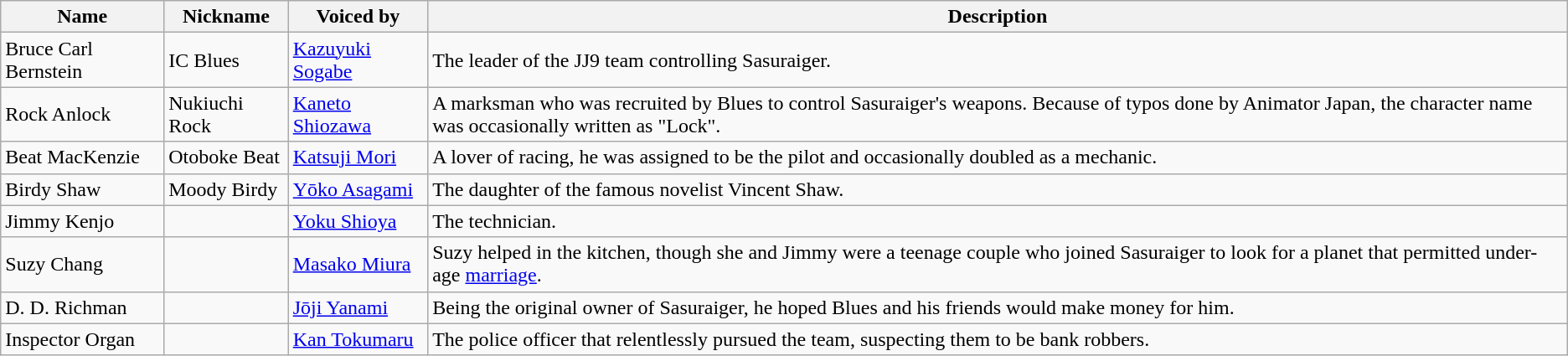<table class="wikitable">
<tr>
<th>Name</th>
<th>Nickname</th>
<th>Voiced by</th>
<th>Description</th>
</tr>
<tr>
<td>Bruce Carl Bernstein</td>
<td>IC Blues</td>
<td><a href='#'>Kazuyuki Sogabe</a></td>
<td>The leader of the JJ9 team controlling Sasuraiger.</td>
</tr>
<tr>
<td>Rock Anlock</td>
<td>Nukiuchi Rock</td>
<td><a href='#'>Kaneto Shiozawa</a></td>
<td>A marksman who was recruited by Blues to control Sasuraiger's weapons. Because of typos done by Animator Japan, the character name was occasionally written as "Lock".</td>
</tr>
<tr>
<td>Beat MacKenzie</td>
<td>Otoboke Beat</td>
<td><a href='#'>Katsuji Mori</a></td>
<td>A lover of racing, he was assigned to be the pilot and occasionally doubled as a mechanic.</td>
</tr>
<tr>
<td>Birdy Shaw</td>
<td>Moody Birdy</td>
<td><a href='#'>Yōko Asagami</a></td>
<td>The daughter of the famous novelist Vincent Shaw.</td>
</tr>
<tr>
<td>Jimmy Kenjo</td>
<td></td>
<td><a href='#'>Yoku Shioya</a></td>
<td>The technician.</td>
</tr>
<tr>
<td>Suzy Chang</td>
<td></td>
<td><a href='#'>Masako Miura</a></td>
<td>Suzy helped in the kitchen, though she and Jimmy were a teenage couple who joined Sasuraiger to look for a planet that permitted under-age <a href='#'>marriage</a>.</td>
</tr>
<tr>
<td>D. D. Richman</td>
<td></td>
<td><a href='#'>Jōji Yanami</a></td>
<td>Being the original owner of Sasuraiger, he hoped Blues and his friends would make money for him.</td>
</tr>
<tr>
<td>Inspector Organ</td>
<td></td>
<td><a href='#'>Kan Tokumaru</a></td>
<td>The police officer that relentlessly pursued the team, suspecting them to be bank robbers.</td>
</tr>
</table>
